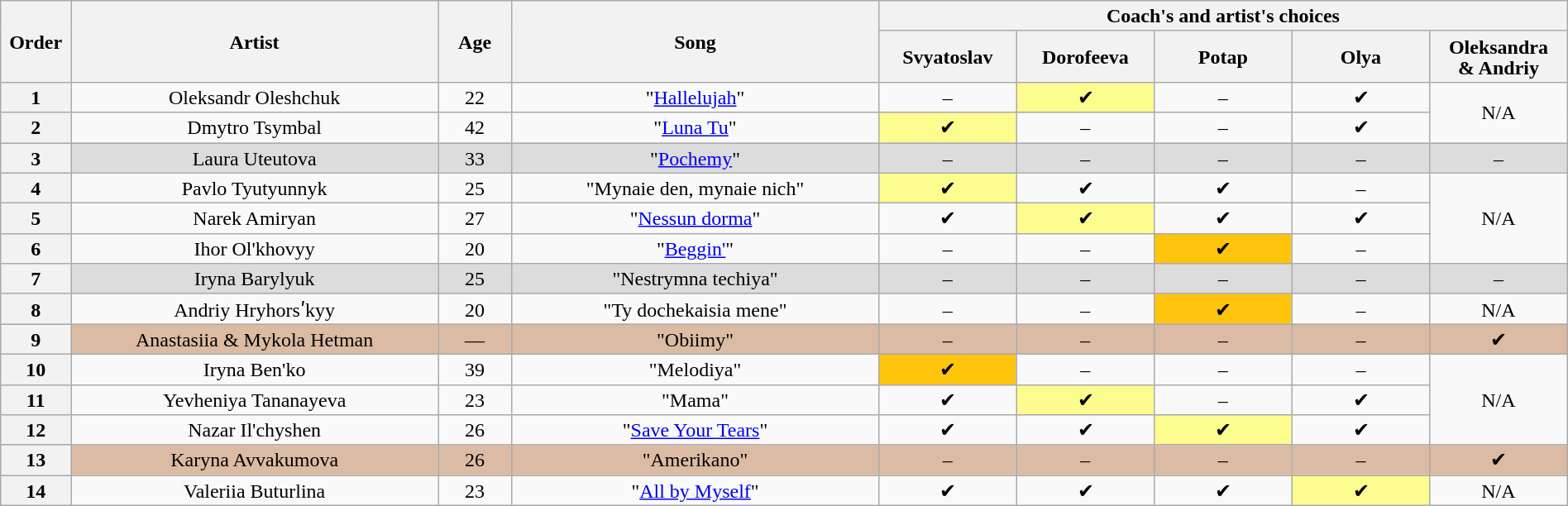<table class="wikitable" style="text-align:center; line-height:17px; width:100%">
<tr>
<th rowspan="2" scope="col" style="width:03%">Order</th>
<th rowspan="2" scope="col" style="width:20%">Artist</th>
<th rowspan="2" scope="col" style="width:04%">Age</th>
<th rowspan="2" scope="col" style="width:20%">Song</th>
<th colspan="5" scope="col" style="width:28%">Coach's and artist's choices</th>
</tr>
<tr>
<th style="width:7.5%">Svyatoslav</th>
<th style="width:7.5%">Dorofeeva</th>
<th style="width:7.5%">Potap</th>
<th style="width:7.5%">Olya</th>
<th style="width:7.5%">Oleksandra<br>& Andriy</th>
</tr>
<tr>
<th>1</th>
<td>Oleksandr Oleshchuk</td>
<td>22</td>
<td>"<a href='#'>Hallelujah</a>"</td>
<td>–</td>
<td style="background:#fdfc8f">✔</td>
<td>–</td>
<td>✔</td>
<td rowspan="2">N/A</td>
</tr>
<tr>
<th>2</th>
<td>Dmytro Tsymbal</td>
<td>42</td>
<td>"<a href='#'>Luna Tu</a>"</td>
<td style="background:#fdfc8f">✔</td>
<td>–</td>
<td>–</td>
<td>✔</td>
</tr>
<tr style="background:#dcdcdc">
<th>3</th>
<td>Laura Uteutova</td>
<td>33</td>
<td>"<a href='#'>Pochemy</a>"</td>
<td>–</td>
<td>–</td>
<td>–</td>
<td>–</td>
<td>–</td>
</tr>
<tr>
<th>4</th>
<td>Pavlo Tyutyunnyk</td>
<td>25</td>
<td>"Mynaie den, mynaie nich"</td>
<td style="background:#fdfc8f">✔</td>
<td>✔</td>
<td>✔</td>
<td>–</td>
<td rowspan="3">N/A</td>
</tr>
<tr>
<th>5</th>
<td>Narek Amiryan</td>
<td>27</td>
<td>"<a href='#'>Nessun dorma</a>"</td>
<td>✔</td>
<td style="background:#fdfc8f">✔</td>
<td>✔</td>
<td>✔</td>
</tr>
<tr>
<th>6</th>
<td>Ihor Ol'khovyy</td>
<td>20</td>
<td>"<a href='#'>Beggin'</a>"</td>
<td>–</td>
<td>–</td>
<td style="background:#ffc40c">✔</td>
<td>–</td>
</tr>
<tr style="background:#dcdcdc">
<th>7</th>
<td>Iryna Barylyuk</td>
<td>25</td>
<td>"Nestrymna techiya"</td>
<td>–</td>
<td>–</td>
<td>–</td>
<td>–</td>
<td>–</td>
</tr>
<tr>
<th>8</th>
<td>Andriy Hryhorsʹkyy</td>
<td>20</td>
<td>"Ty dochekaisia mene"</td>
<td>–</td>
<td>–</td>
<td style="background:#ffc40c">✔</td>
<td>–</td>
<td>N/A</td>
</tr>
<tr style="background:#dbbba4">
<th>9</th>
<td>Anastasiia & Mykola Hetman</td>
<td>—</td>
<td>"Obiimy"</td>
<td>–</td>
<td>–</td>
<td>–</td>
<td>–</td>
<td>✔</td>
</tr>
<tr>
<th>10</th>
<td>Iryna Ben'ko</td>
<td>39</td>
<td>"Melodiya"</td>
<td style="background:#ffc40c">✔</td>
<td>–</td>
<td>–</td>
<td>–</td>
<td rowspan="3">N/A</td>
</tr>
<tr>
<th>11</th>
<td>Yevheniya Tananayeva</td>
<td>23</td>
<td>"Маma"</td>
<td>✔</td>
<td style="background:#fdfc8f">✔</td>
<td>–</td>
<td>✔</td>
</tr>
<tr>
<th>12</th>
<td>Nazar Il'chyshen</td>
<td>26</td>
<td>"<a href='#'>Save Your Tears</a>"</td>
<td>✔</td>
<td>✔</td>
<td style="background:#fdfc8f">✔</td>
<td>✔</td>
</tr>
<tr style="background:#dbbba4">
<th>13</th>
<td>Karyna Avvakumova</td>
<td>26</td>
<td>"Amerikano"</td>
<td>–</td>
<td>–</td>
<td>–</td>
<td>–</td>
<td>✔</td>
</tr>
<tr>
<th>14</th>
<td>Valeriia Buturlina</td>
<td>23</td>
<td>"<a href='#'>All by Myself</a>"</td>
<td>✔</td>
<td>✔</td>
<td>✔</td>
<td style="background:#fdfc8f">✔</td>
<td>N/A</td>
</tr>
</table>
